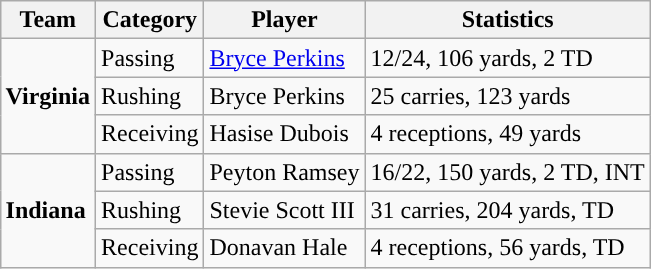<table class="wikitable" style="float: right;">
<tr>
<th>Team</th>
<th>Category</th>
<th>Player</th>
<th>Statistics</th>
</tr>
<tr>
<td rowspan=3><strong>Virginia</strong></td>
<td>Passing</td>
<td><a href='#'>Bryce Perkins</a></td>
<td>12/24, 106 yards, 2 TD</td>
</tr>
<tr>
<td>Rushing</td>
<td>Bryce Perkins</td>
<td>25 carries, 123 yards</td>
</tr>
<tr>
<td>Receiving</td>
<td>Hasise Dubois</td>
<td>4 receptions, 49 yards</td>
</tr>
<tr>
<td rowspan=3><strong>Indiana</strong></td>
<td>Passing</td>
<td>Peyton Ramsey</td>
<td>16/22, 150 yards, 2 TD, INT</td>
</tr>
<tr>
<td>Rushing</td>
<td>Stevie Scott III</td>
<td>31 carries, 204 yards, TD</td>
</tr>
<tr>
<td>Receiving</td>
<td>Donavan Hale</td>
<td>4 receptions, 56 yards, TD</td>
</tr>
</table>
